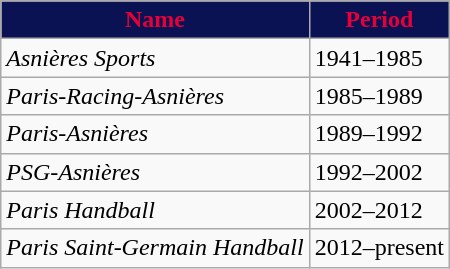<table class="wikitable" style="text-align: left">
<tr>
<th style="color:#E60039; background:#0A1254">Name</th>
<th style="color:#E60039; background:#0A1254">Period</th>
</tr>
<tr>
<td align=left><em>Asnières Sports</em></td>
<td>1941–1985</td>
</tr>
<tr>
<td align=left><em>Paris-Racing-Asnières</em></td>
<td>1985–1989</td>
</tr>
<tr>
<td align=left><em>Paris-Asnières</em></td>
<td>1989–1992</td>
</tr>
<tr>
<td align=left><em>PSG-Asnières</em></td>
<td>1992–2002</td>
</tr>
<tr>
<td align=left><em>Paris Handball</em></td>
<td>2002–2012</td>
</tr>
<tr>
<td align=left><em>Paris Saint-Germain Handball</em></td>
<td>2012–present</td>
</tr>
</table>
